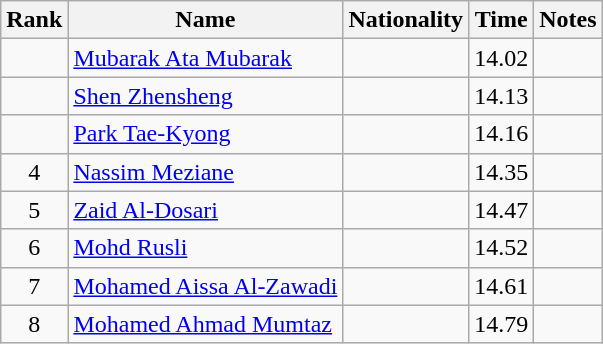<table class="wikitable sortable" style="text-align:center">
<tr>
<th>Rank</th>
<th>Name</th>
<th>Nationality</th>
<th>Time</th>
<th>Notes</th>
</tr>
<tr>
<td></td>
<td align=left><a href='#'>Mubarak Ata Mubarak</a></td>
<td align=left></td>
<td>14.02</td>
<td></td>
</tr>
<tr>
<td></td>
<td align=left><a href='#'>Shen Zhensheng</a></td>
<td align=left></td>
<td>14.13</td>
<td></td>
</tr>
<tr>
<td></td>
<td align=left><a href='#'>Park Tae-Kyong</a></td>
<td align=left></td>
<td>14.16</td>
<td></td>
</tr>
<tr>
<td>4</td>
<td align=left><a href='#'>Nassim Meziane</a></td>
<td align=left></td>
<td>14.35</td>
<td></td>
</tr>
<tr>
<td>5</td>
<td align=left><a href='#'>Zaid Al-Dosari</a></td>
<td align=left></td>
<td>14.47</td>
<td></td>
</tr>
<tr>
<td>6</td>
<td align=left><a href='#'>Mohd Rusli</a></td>
<td align=left></td>
<td>14.52</td>
<td></td>
</tr>
<tr>
<td>7</td>
<td align=left><a href='#'>Mohamed Aissa Al-Zawadi</a></td>
<td align=left></td>
<td>14.61</td>
<td></td>
</tr>
<tr>
<td>8</td>
<td align=left><a href='#'>Mohamed Ahmad Mumtaz</a></td>
<td align=left></td>
<td>14.79</td>
<td></td>
</tr>
</table>
